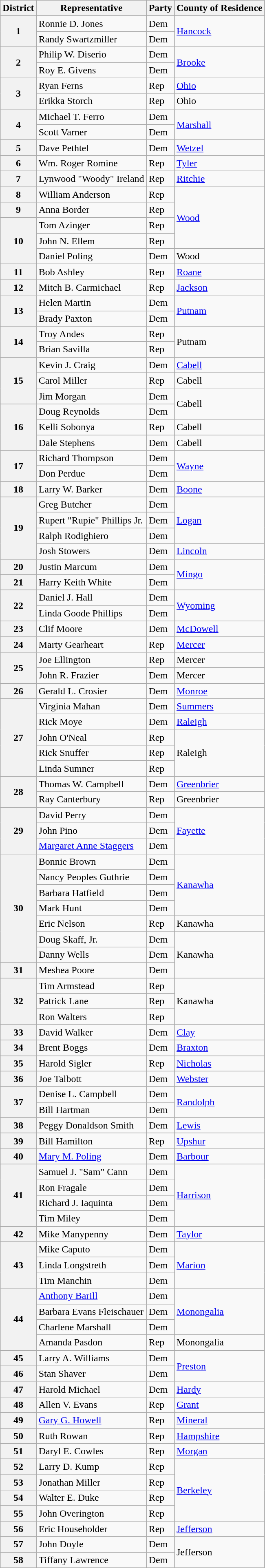<table class=wikitable>
<tr>
<th>District</th>
<th>Representative</th>
<th>Party</th>
<th>County of Residence</th>
</tr>
<tr>
<th rowspan=2>1</th>
<td>Ronnie D. Jones</td>
<td>Dem</td>
<td rowspan=2><a href='#'>Hancock</a></td>
</tr>
<tr>
<td>Randy Swartzmiller</td>
<td>Dem</td>
</tr>
<tr>
<th rowspan=2>2</th>
<td>Philip W. Diserio</td>
<td>Dem</td>
<td rowspan=2><a href='#'>Brooke</a></td>
</tr>
<tr>
<td>Roy E. Givens</td>
<td>Dem</td>
</tr>
<tr>
<th rowspan=2>3</th>
<td>Ryan Ferns</td>
<td>Rep</td>
<td><a href='#'>Ohio</a></td>
</tr>
<tr>
<td>Erikka Storch</td>
<td>Rep</td>
<td>Ohio</td>
</tr>
<tr>
<th rowspan=2>4</th>
<td>Michael T. Ferro</td>
<td>Dem</td>
<td rowspan=2><a href='#'>Marshall</a></td>
</tr>
<tr>
<td>Scott Varner</td>
<td>Dem</td>
</tr>
<tr>
<th>5</th>
<td>Dave Pethtel</td>
<td>Dem</td>
<td><a href='#'>Wetzel</a></td>
</tr>
<tr>
<th>6</th>
<td>Wm. Roger Romine</td>
<td>Rep</td>
<td><a href='#'>Tyler</a></td>
</tr>
<tr>
<th>7</th>
<td>Lynwood "Woody" Ireland</td>
<td>Rep</td>
<td><a href='#'>Ritchie</a></td>
</tr>
<tr>
<th>8</th>
<td>William Anderson</td>
<td>Rep</td>
<td rowspan=4><a href='#'>Wood</a></td>
</tr>
<tr>
<th>9</th>
<td>Anna Border</td>
<td>Rep</td>
</tr>
<tr>
<th rowspan=3>10</th>
<td>Tom Azinger</td>
<td>Rep</td>
</tr>
<tr>
<td>John N. Ellem</td>
<td>Rep</td>
</tr>
<tr>
<td>Daniel Poling</td>
<td>Dem</td>
<td>Wood</td>
</tr>
<tr>
<th>11</th>
<td>Bob Ashley</td>
<td>Rep</td>
<td><a href='#'>Roane</a></td>
</tr>
<tr>
<th>12</th>
<td>Mitch B. Carmichael</td>
<td>Rep</td>
<td><a href='#'>Jackson</a></td>
</tr>
<tr>
<th rowspan=2>13</th>
<td>Helen Martin</td>
<td>Dem</td>
<td rowspan=2><a href='#'>Putnam</a></td>
</tr>
<tr>
<td>Brady Paxton</td>
<td>Dem</td>
</tr>
<tr>
<th rowspan=2>14</th>
<td>Troy Andes</td>
<td>Rep</td>
<td rowspan=2>Putnam</td>
</tr>
<tr>
<td>Brian Savilla</td>
<td>Rep</td>
</tr>
<tr>
<th rowspan=3>15</th>
<td>Kevin J. Craig</td>
<td>Dem</td>
<td><a href='#'>Cabell</a></td>
</tr>
<tr>
<td>Carol Miller</td>
<td>Rep</td>
<td>Cabell</td>
</tr>
<tr>
<td>Jim Morgan</td>
<td>Dem</td>
<td rowspan=2>Cabell</td>
</tr>
<tr>
<th rowspan=3>16</th>
<td>Doug Reynolds</td>
<td>Dem</td>
</tr>
<tr>
<td>Kelli Sobonya</td>
<td>Rep</td>
<td>Cabell</td>
</tr>
<tr>
<td>Dale Stephens</td>
<td>Dem</td>
<td>Cabell</td>
</tr>
<tr>
<th rowspan=2>17</th>
<td>Richard Thompson</td>
<td>Dem</td>
<td rowspan=2><a href='#'>Wayne</a></td>
</tr>
<tr>
<td>Don Perdue</td>
<td>Dem</td>
</tr>
<tr>
<th>18</th>
<td>Larry W. Barker</td>
<td>Dem</td>
<td><a href='#'>Boone</a></td>
</tr>
<tr>
<th rowspan=4>19</th>
<td>Greg Butcher</td>
<td>Dem</td>
<td rowspan=3><a href='#'>Logan</a></td>
</tr>
<tr>
<td>Rupert "Rupie" Phillips Jr.</td>
<td>Dem</td>
</tr>
<tr>
<td>Ralph Rodighiero</td>
<td>Dem</td>
</tr>
<tr>
<td>Josh Stowers</td>
<td>Dem</td>
<td><a href='#'>Lincoln</a></td>
</tr>
<tr>
<th>20</th>
<td>Justin Marcum</td>
<td>Dem</td>
<td rowspan=2><a href='#'>Mingo</a></td>
</tr>
<tr>
<th>21</th>
<td>Harry Keith White</td>
<td>Dem</td>
</tr>
<tr>
<th rowspan=2>22</th>
<td>Daniel J. Hall</td>
<td>Dem</td>
<td rowspan=2><a href='#'>Wyoming</a></td>
</tr>
<tr>
<td>Linda Goode Phillips</td>
<td>Dem</td>
</tr>
<tr>
<th>23</th>
<td>Clif Moore</td>
<td>Dem</td>
<td><a href='#'>McDowell</a></td>
</tr>
<tr>
<th>24</th>
<td>Marty Gearheart</td>
<td>Rep</td>
<td><a href='#'>Mercer</a></td>
</tr>
<tr>
<th rowspan=2>25</th>
<td>Joe Ellington</td>
<td>Rep</td>
<td>Mercer</td>
</tr>
<tr>
<td>John R. Frazier</td>
<td>Dem</td>
<td>Mercer</td>
</tr>
<tr>
<th>26</th>
<td>Gerald L. Crosier</td>
<td>Dem</td>
<td><a href='#'>Monroe</a></td>
</tr>
<tr>
<th rowspan=5>27</th>
<td>Virginia Mahan</td>
<td>Dem</td>
<td><a href='#'>Summers</a></td>
</tr>
<tr>
<td>Rick Moye</td>
<td>Dem</td>
<td><a href='#'>Raleigh</a></td>
</tr>
<tr>
<td>John O'Neal</td>
<td>Rep</td>
<td rowspan=3>Raleigh</td>
</tr>
<tr>
<td>Rick Snuffer</td>
<td>Rep</td>
</tr>
<tr>
<td>Linda Sumner</td>
<td>Rep</td>
</tr>
<tr>
<th rowspan=2>28</th>
<td>Thomas W. Campbell</td>
<td>Dem</td>
<td><a href='#'>Greenbrier</a></td>
</tr>
<tr>
<td>Ray Canterbury</td>
<td>Rep</td>
<td>Greenbrier</td>
</tr>
<tr>
<th rowspan=3>29</th>
<td>David Perry</td>
<td>Dem</td>
<td rowspan=3><a href='#'>Fayette</a></td>
</tr>
<tr>
<td>John Pino</td>
<td>Dem</td>
</tr>
<tr>
<td><a href='#'>Margaret Anne Staggers</a></td>
<td>Dem</td>
</tr>
<tr>
<th rowspan=7>30</th>
<td>Bonnie Brown</td>
<td>Dem</td>
<td rowspan=4><a href='#'>Kanawha</a></td>
</tr>
<tr>
<td>Nancy Peoples Guthrie</td>
<td>Dem</td>
</tr>
<tr>
<td>Barbara Hatfield</td>
<td>Dem</td>
</tr>
<tr>
<td>Mark Hunt</td>
<td>Dem</td>
</tr>
<tr>
<td>Eric Nelson</td>
<td>Rep</td>
<td>Kanawha</td>
</tr>
<tr>
<td>Doug Skaff, Jr.</td>
<td>Dem</td>
<td rowspan=3>Kanawha</td>
</tr>
<tr>
<td>Danny Wells</td>
<td>Dem</td>
</tr>
<tr>
<th>31</th>
<td>Meshea Poore</td>
<td>Dem</td>
</tr>
<tr>
<th rowspan=3>32</th>
<td>Tim Armstead</td>
<td>Rep</td>
<td rowspan=3>Kanawha</td>
</tr>
<tr>
<td>Patrick Lane</td>
<td>Rep</td>
</tr>
<tr>
<td>Ron Walters</td>
<td>Rep</td>
</tr>
<tr>
<th>33</th>
<td>David Walker</td>
<td>Dem</td>
<td><a href='#'>Clay</a></td>
</tr>
<tr>
<th>34</th>
<td>Brent Boggs</td>
<td>Dem</td>
<td><a href='#'>Braxton</a></td>
</tr>
<tr>
<th>35</th>
<td>Harold Sigler</td>
<td>Rep</td>
<td><a href='#'>Nicholas</a></td>
</tr>
<tr>
<th>36</th>
<td>Joe Talbott</td>
<td>Dem</td>
<td><a href='#'>Webster</a></td>
</tr>
<tr>
<th rowspan=2>37</th>
<td>Denise L. Campbell</td>
<td>Dem</td>
<td rowspan=2><a href='#'>Randolph</a></td>
</tr>
<tr>
<td>Bill Hartman</td>
<td>Dem</td>
</tr>
<tr>
<th>38</th>
<td>Peggy Donaldson Smith</td>
<td>Dem</td>
<td><a href='#'>Lewis</a></td>
</tr>
<tr>
<th>39</th>
<td>Bill Hamilton</td>
<td>Rep</td>
<td><a href='#'>Upshur</a></td>
</tr>
<tr>
<th>40</th>
<td><a href='#'>Mary M. Poling</a></td>
<td>Dem</td>
<td><a href='#'>Barbour</a></td>
</tr>
<tr>
<th rowspan=4>41</th>
<td>Samuel J. "Sam" Cann</td>
<td>Dem</td>
<td rowspan=4><a href='#'>Harrison</a></td>
</tr>
<tr>
<td>Ron Fragale</td>
<td>Dem</td>
</tr>
<tr>
<td>Richard J. Iaquinta</td>
<td>Dem</td>
</tr>
<tr>
<td>Tim Miley</td>
<td>Dem</td>
</tr>
<tr>
<th>42</th>
<td>Mike Manypenny</td>
<td>Dem</td>
<td><a href='#'>Taylor</a></td>
</tr>
<tr>
<th rowspan=3>43</th>
<td>Mike Caputo</td>
<td>Dem</td>
<td rowspan=3><a href='#'>Marion</a></td>
</tr>
<tr>
<td>Linda Longstreth</td>
<td>Dem</td>
</tr>
<tr>
<td>Tim Manchin</td>
<td>Dem</td>
</tr>
<tr>
<th rowspan=4>44</th>
<td><a href='#'>Anthony Barill</a></td>
<td>Dem</td>
<td rowspan=3><a href='#'>Monongalia</a></td>
</tr>
<tr>
<td>Barbara Evans Fleischauer</td>
<td>Dem</td>
</tr>
<tr>
<td>Charlene Marshall</td>
<td>Dem</td>
</tr>
<tr>
<td>Amanda Pasdon</td>
<td>Rep</td>
<td>Monongalia</td>
</tr>
<tr>
<th>45</th>
<td>Larry A. Williams</td>
<td>Dem</td>
<td rowspan=2><a href='#'>Preston</a></td>
</tr>
<tr>
<th>46</th>
<td>Stan Shaver</td>
<td>Dem</td>
</tr>
<tr>
<th>47</th>
<td>Harold Michael</td>
<td>Dem</td>
<td><a href='#'>Hardy</a></td>
</tr>
<tr>
<th>48</th>
<td>Allen V. Evans</td>
<td>Rep</td>
<td><a href='#'>Grant</a></td>
</tr>
<tr>
<th>49</th>
<td><a href='#'>Gary G. Howell</a></td>
<td>Rep</td>
<td><a href='#'>Mineral</a></td>
</tr>
<tr>
<th>50</th>
<td>Ruth Rowan</td>
<td>Rep</td>
<td><a href='#'>Hampshire</a></td>
</tr>
<tr>
<th>51</th>
<td>Daryl E. Cowles</td>
<td>Rep</td>
<td><a href='#'>Morgan</a></td>
</tr>
<tr>
<th>52</th>
<td>Larry D. Kump</td>
<td>Rep</td>
<td rowspan=4><a href='#'>Berkeley</a></td>
</tr>
<tr>
<th>53</th>
<td>Jonathan Miller</td>
<td>Rep</td>
</tr>
<tr>
<th>54</th>
<td>Walter E. Duke</td>
<td>Rep</td>
</tr>
<tr>
<th>55</th>
<td>John Overington</td>
<td>Rep</td>
</tr>
<tr>
<th>56</th>
<td>Eric Householder</td>
<td>Rep</td>
<td><a href='#'>Jefferson</a></td>
</tr>
<tr>
<th>57</th>
<td>John Doyle</td>
<td>Dem</td>
<td rowspan=2>Jefferson</td>
</tr>
<tr>
<th>58</th>
<td>Tiffany Lawrence</td>
<td>Dem</td>
</tr>
</table>
